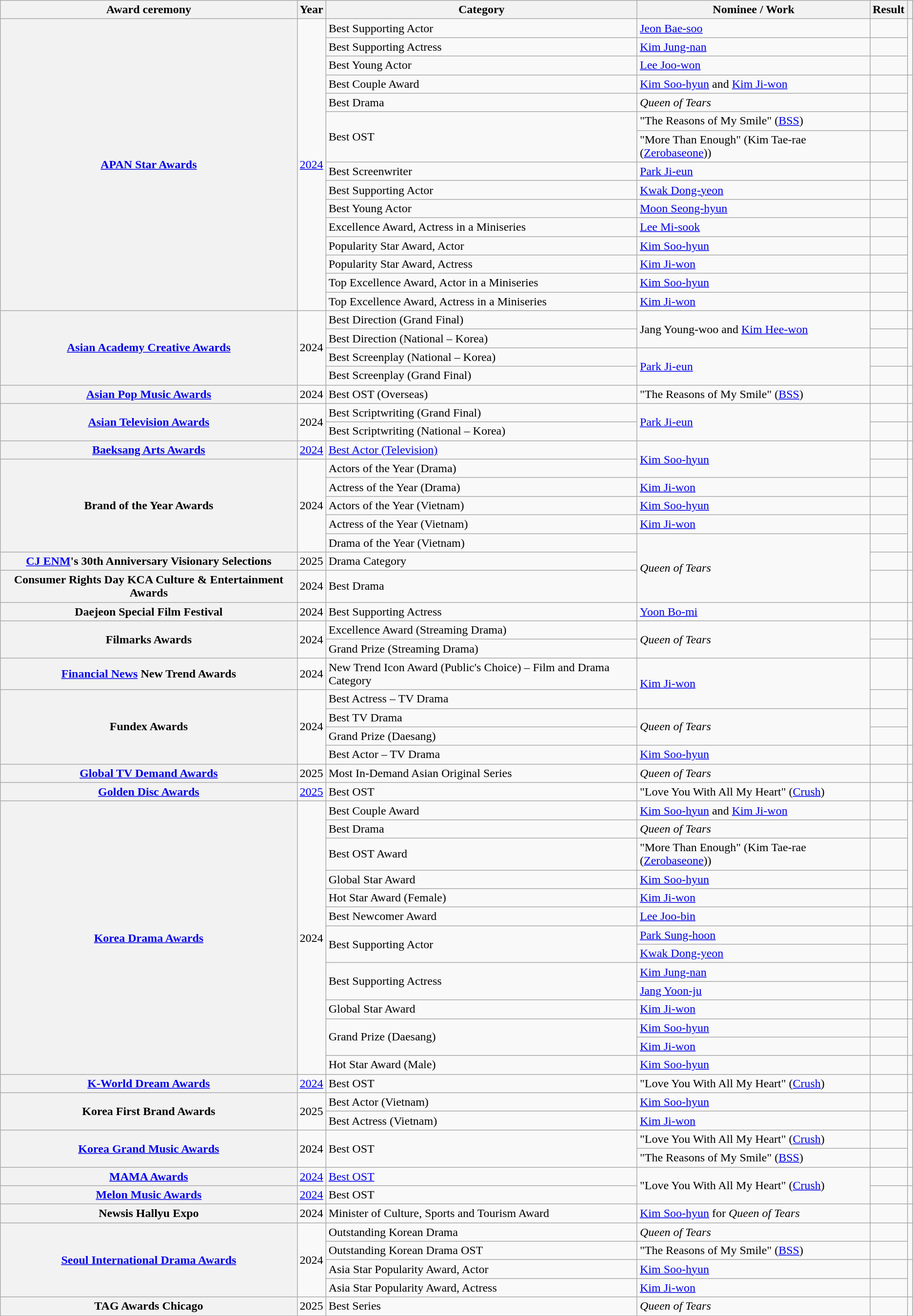<table class="wikitable plainrowheaders sortable">
<tr>
<th scope="col">Award ceremony </th>
<th scope="col">Year</th>
<th scope="col">Category </th>
<th scope="col">Nominee / Work</th>
<th scope="col">Result</th>
<th scope="col" class="unsortable"></th>
</tr>
<tr>
<th scope="row" rowspan="15"><a href='#'>APAN Star Awards</a></th>
<td rowspan="15" style="text-align:center"><a href='#'>2024</a></td>
<td>Best Supporting Actor</td>
<td><a href='#'>Jeon Bae-soo</a></td>
<td></td>
<td rowspan="3" style="text-align:center"></td>
</tr>
<tr>
<td>Best Supporting Actress</td>
<td><a href='#'>Kim Jung-nan</a></td>
<td></td>
</tr>
<tr>
<td>Best Young Actor</td>
<td><a href='#'>Lee Joo-won</a></td>
<td></td>
</tr>
<tr>
<td>Best Couple Award</td>
<td><a href='#'>Kim Soo-hyun</a> and <a href='#'>Kim Ji-won</a></td>
<td></td>
<td rowspan="12" style="text-align:center"></td>
</tr>
<tr>
<td>Best Drama</td>
<td><em>Queen of Tears</em></td>
<td></td>
</tr>
<tr>
<td rowspan="2">Best OST</td>
<td>"The Reasons of My Smile" (<a href='#'>BSS</a>)</td>
<td></td>
</tr>
<tr>
<td>"More Than Enough" (Kim Tae-rae (<a href='#'>Zerobaseone</a>))</td>
<td></td>
</tr>
<tr>
<td>Best Screenwriter</td>
<td><a href='#'>Park Ji-eun</a></td>
<td></td>
</tr>
<tr>
<td>Best Supporting Actor</td>
<td><a href='#'>Kwak Dong-yeon</a></td>
<td></td>
</tr>
<tr>
<td>Best Young Actor</td>
<td><a href='#'>Moon Seong-hyun</a></td>
<td></td>
</tr>
<tr>
<td>Excellence Award, Actress in a Miniseries</td>
<td><a href='#'>Lee Mi-sook</a></td>
<td></td>
</tr>
<tr>
<td>Popularity Star Award, Actor</td>
<td><a href='#'>Kim Soo-hyun</a></td>
<td></td>
</tr>
<tr>
<td>Popularity Star Award, Actress</td>
<td><a href='#'>Kim Ji-won</a></td>
<td></td>
</tr>
<tr>
<td>Top Excellence Award, Actor in a Miniseries</td>
<td><a href='#'>Kim Soo-hyun</a></td>
<td></td>
</tr>
<tr>
<td>Top Excellence Award, Actress in a Miniseries</td>
<td><a href='#'>Kim Ji-won</a></td>
<td></td>
</tr>
<tr>
<th scope="row" rowspan="4"><a href='#'>Asian Academy Creative Awards</a></th>
<td rowspan="4" style="text-align:center">2024</td>
<td>Best Direction (Grand Final)</td>
<td rowspan="2">Jang Young-woo and <a href='#'>Kim Hee-won</a></td>
<td></td>
<td style="text-align:center"></td>
</tr>
<tr>
<td>Best Direction (National – Korea)</td>
<td></td>
<td rowspan="2" style="text-align:center"></td>
</tr>
<tr>
<td>Best Screenplay (National – Korea)</td>
<td rowspan="2"><a href='#'>Park Ji-eun</a></td>
<td></td>
</tr>
<tr>
<td>Best Screenplay (Grand Final)</td>
<td></td>
<td style="text-align:center"></td>
</tr>
<tr>
<th scope="row"><a href='#'>Asian Pop Music Awards</a></th>
<td style="text-align:center">2024</td>
<td>Best OST (Overseas)</td>
<td>"The Reasons of My Smile" (<a href='#'>BSS</a>)</td>
<td></td>
<td style="text-align:center"></td>
</tr>
<tr>
<th scope="row" rowspan="2"><a href='#'>Asian Television Awards</a></th>
<td rowspan="2" style="text-align:center">2024</td>
<td>Best Scriptwriting (Grand Final)</td>
<td rowspan="2"><a href='#'>Park Ji-eun</a></td>
<td></td>
<td style="text-align:center"></td>
</tr>
<tr>
<td>Best Scriptwriting (National – Korea)</td>
<td></td>
<td style="text-align:center"></td>
</tr>
<tr>
<th scope="row"><a href='#'>Baeksang Arts Awards</a></th>
<td style="text-align:center"><a href='#'>2024</a></td>
<td><a href='#'>Best Actor (Television)</a></td>
<td rowspan="2"><a href='#'>Kim Soo-hyun</a></td>
<td></td>
<td style="text-align:center"></td>
</tr>
<tr>
<th scope="row" rowspan="5">Brand of the Year Awards</th>
<td rowspan="5" style="text-align:center">2024</td>
<td>Actors of the Year (Drama)</td>
<td></td>
<td rowspan="5" style="text-align:center"></td>
</tr>
<tr>
<td>Actress of the Year (Drama)</td>
<td><a href='#'>Kim Ji-won</a></td>
<td></td>
</tr>
<tr>
<td>Actors of the Year (Vietnam)</td>
<td><a href='#'>Kim Soo-hyun</a></td>
<td></td>
</tr>
<tr>
<td>Actress of the Year (Vietnam)</td>
<td><a href='#'>Kim Ji-won</a></td>
<td></td>
</tr>
<tr>
<td>Drama of the Year (Vietnam)</td>
<td rowspan="3"><em>Queen of Tears</em></td>
<td></td>
</tr>
<tr>
<th scope="row"><a href='#'>CJ ENM</a>'s 30th Anniversary Visionary Selections</th>
<td style="text-align:center">2025</td>
<td>Drama Category</td>
<td></td>
<td style="text-align:center"></td>
</tr>
<tr>
<th scope="row">Consumer Rights Day KCA Culture & Entertainment Awards</th>
<td style="text-align:center">2024</td>
<td>Best Drama</td>
<td></td>
<td style="text-align:center"></td>
</tr>
<tr>
<th scope="row">Daejeon Special Film Festival</th>
<td style="text-align:center">2024</td>
<td>Best Supporting Actress</td>
<td><a href='#'>Yoon Bo-mi</a></td>
<td></td>
<td style="text-align:center"></td>
</tr>
<tr>
<th scope="row" rowspan="2">Filmarks Awards</th>
<td rowspan="2" style="text-align:center">2024</td>
<td>Excellence Award (Streaming Drama)</td>
<td rowspan="2"><em>Queen of Tears</em></td>
<td></td>
<td style="text-align:center"></td>
</tr>
<tr>
<td>Grand Prize (Streaming Drama)</td>
<td></td>
<td style="text-align:center"></td>
</tr>
<tr>
<th scope="row"><a href='#'>Financial News</a> New Trend Awards</th>
<td style="text-align:center">2024</td>
<td>New Trend Icon Award (Public's Choice) – Film and Drama Category</td>
<td rowspan="2"><a href='#'>Kim Ji-won</a></td>
<td></td>
<td style="text-align:center"></td>
</tr>
<tr>
<th scope="row" rowspan="4">Fundex Awards</th>
<td rowspan="4" style="text-align:center">2024</td>
<td>Best Actress – TV Drama</td>
<td></td>
<td rowspan="3" style="text-align:center"></td>
</tr>
<tr>
<td>Best TV Drama</td>
<td rowspan="2"><em>Queen of Tears</em></td>
<td></td>
</tr>
<tr>
<td>Grand Prize (Daesang)</td>
<td></td>
</tr>
<tr>
<td>Best Actor – TV Drama</td>
<td><a href='#'>Kim Soo-hyun</a></td>
<td></td>
<td style="text-align:center"></td>
</tr>
<tr>
<th scope="row"><a href='#'>Global TV Demand Awards</a></th>
<td style="text-align:center">2025</td>
<td>Most In-Demand Asian Original Series</td>
<td><em>Queen of Tears</em></td>
<td></td>
<td style="text-align:center"></td>
</tr>
<tr>
<th scope="row"><a href='#'>Golden Disc Awards</a></th>
<td style="text-align:center"><a href='#'>2025</a></td>
<td>Best OST</td>
<td>"Love You With All My Heart" (<a href='#'>Crush</a>)</td>
<td></td>
<td style="text-align:center"></td>
</tr>
<tr>
<th scope="row" rowspan="14"><a href='#'>Korea Drama Awards</a></th>
<td rowspan="14" style="text-align:center">2024</td>
<td>Best Couple Award</td>
<td><a href='#'>Kim Soo-hyun</a> and <a href='#'>Kim Ji-won</a></td>
<td></td>
<td rowspan="5" style="text-align:center"></td>
</tr>
<tr>
<td>Best Drama</td>
<td><em>Queen of Tears</em></td>
<td></td>
</tr>
<tr>
<td>Best OST Award</td>
<td>"More Than Enough" (Kim Tae-rae (<a href='#'>Zerobaseone</a>))</td>
<td></td>
</tr>
<tr>
<td>Global Star Award</td>
<td><a href='#'>Kim Soo-hyun</a></td>
<td></td>
</tr>
<tr>
<td>Hot Star Award (Female)</td>
<td><a href='#'>Kim Ji-won</a></td>
<td></td>
</tr>
<tr>
<td>Best Newcomer Award</td>
<td><a href='#'>Lee Joo-bin</a></td>
<td></td>
<td style="text-align:center"></td>
</tr>
<tr>
<td rowspan="2">Best Supporting Actor</td>
<td><a href='#'>Park Sung-hoon</a></td>
<td></td>
<td rowspan="2" style="text-align:center"></td>
</tr>
<tr>
<td><a href='#'>Kwak Dong-yeon</a></td>
<td></td>
</tr>
<tr>
<td rowspan="2">Best Supporting Actress</td>
<td><a href='#'>Kim Jung-nan</a></td>
<td></td>
<td rowspan="2" style="text-align:center"></td>
</tr>
<tr>
<td><a href='#'>Jang Yoon-ju</a></td>
<td></td>
</tr>
<tr>
<td>Global Star Award</td>
<td><a href='#'>Kim Ji-won</a></td>
<td></td>
<td style="text-align:center"></td>
</tr>
<tr>
<td rowspan="2">Grand Prize (Daesang)</td>
<td><a href='#'>Kim Soo-hyun</a></td>
<td></td>
<td rowspan="2" style="text-align:center"></td>
</tr>
<tr>
<td><a href='#'>Kim Ji-won</a></td>
<td></td>
</tr>
<tr>
<td>Hot Star Award (Male)</td>
<td><a href='#'>Kim Soo-hyun</a></td>
<td></td>
<td style="text-align:center"></td>
</tr>
<tr>
<th scope="row"><a href='#'>K-World Dream Awards</a></th>
<td style="text-align:center"><a href='#'>2024</a></td>
<td>Best OST</td>
<td>"Love You With All My Heart" (<a href='#'>Crush</a>)</td>
<td></td>
<td style="text-align:center"></td>
</tr>
<tr>
<th scope="row" rowspan="2">Korea First Brand Awards</th>
<td rowspan="2" style="text-align:center">2025</td>
<td>Best Actor (Vietnam)</td>
<td><a href='#'>Kim Soo-hyun</a></td>
<td></td>
<td rowspan="2" style="text-align:center"></td>
</tr>
<tr>
<td>Best Actress (Vietnam)</td>
<td><a href='#'>Kim Ji-won</a></td>
<td></td>
</tr>
<tr>
<th scope="row" rowspan="2"><a href='#'>Korea Grand Music Awards</a></th>
<td rowspan="2" style="text-align:center">2024</td>
<td rowspan="2">Best OST</td>
<td>"Love You With All My Heart" (<a href='#'>Crush</a>)</td>
<td></td>
<td rowspan="2" style="text-align:center"></td>
</tr>
<tr>
<td>"The Reasons of My Smile" (<a href='#'>BSS</a>)</td>
<td></td>
</tr>
<tr>
<th scope="row"><a href='#'>MAMA Awards</a></th>
<td style="text-align:center"><a href='#'>2024</a></td>
<td><a href='#'>Best OST</a></td>
<td rowspan="2">"Love You With All My Heart" (<a href='#'>Crush</a>)</td>
<td></td>
<td style="text-align:center"></td>
</tr>
<tr>
<th scope="row"><a href='#'>Melon Music Awards</a></th>
<td style="text-align:center"><a href='#'>2024</a></td>
<td>Best OST</td>
<td></td>
<td style="text-align:center"></td>
</tr>
<tr>
<th scope="row">Newsis Hallyu Expo</th>
<td style="text-align:center">2024</td>
<td>Minister of Culture, Sports and Tourism Award</td>
<td><a href='#'>Kim Soo-hyun</a> for <em>Queen of Tears</em></td>
<td></td>
<td style="text-align:center"></td>
</tr>
<tr>
<th scope="row" rowspan="4"><a href='#'>Seoul International Drama Awards</a></th>
<td rowspan="4" style="text-align:center">2024</td>
<td>Outstanding Korean Drama</td>
<td><em>Queen of Tears</em></td>
<td></td>
<td rowspan="2" style="text-align:center"></td>
</tr>
<tr>
<td>Outstanding Korean Drama OST</td>
<td>"The Reasons of My Smile" (<a href='#'>BSS</a>)</td>
<td></td>
</tr>
<tr>
<td>Asia Star Popularity Award, Actor</td>
<td><a href='#'>Kim Soo-hyun</a></td>
<td></td>
<td rowspan="2" style="text-align:center"></td>
</tr>
<tr>
<td>Asia Star Popularity Award, Actress</td>
<td><a href='#'>Kim Ji-won</a></td>
<td></td>
</tr>
<tr>
<th scope="row">TAG Awards Chicago</th>
<td style="text-align:center">2025</td>
<td>Best Series</td>
<td><em>Queen of Tears</em></td>
<td></td>
<td style="text-align:center"></td>
</tr>
</table>
